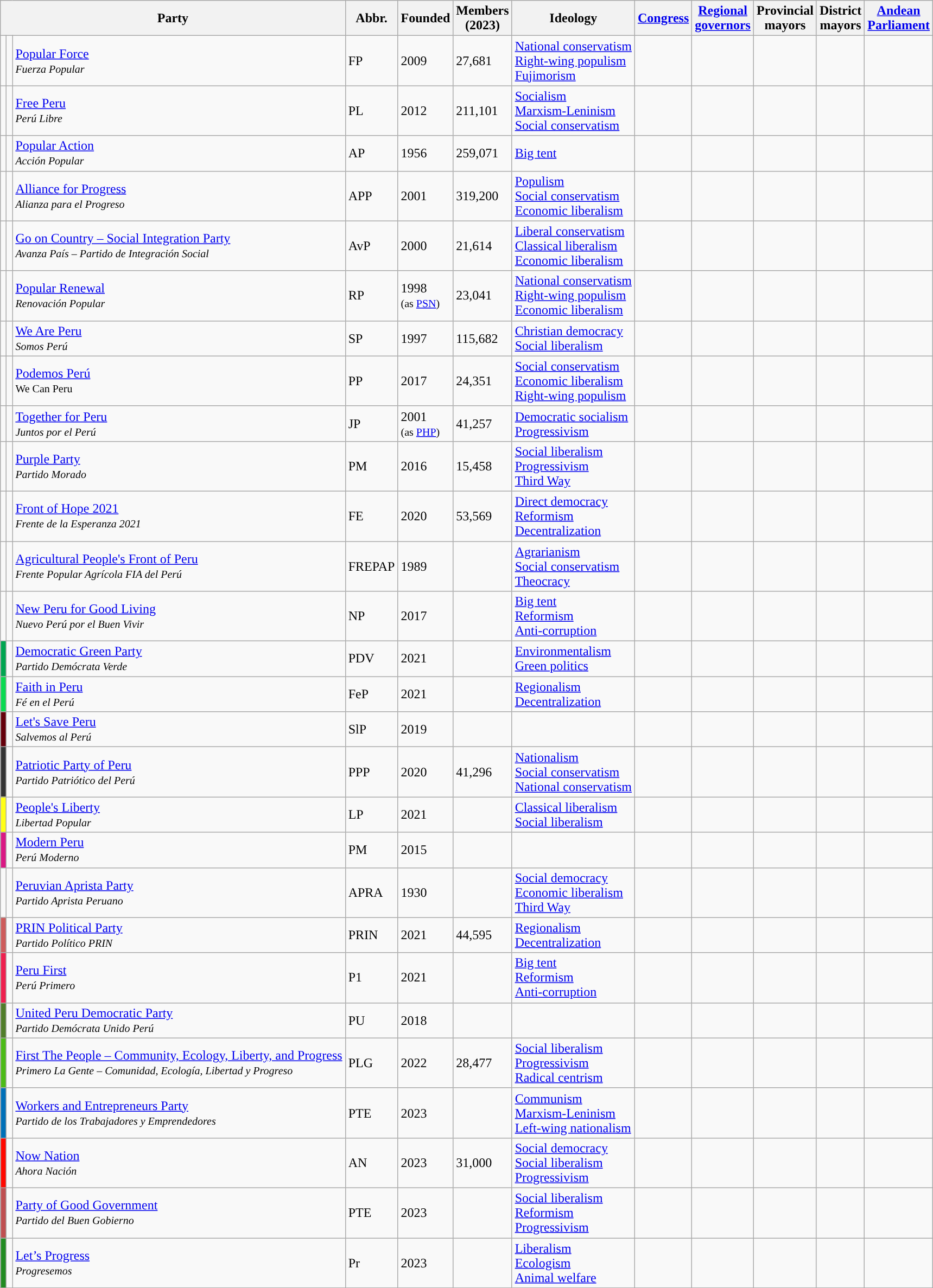<table class="wikitable sortable">
<tr>
<th colspan=3>Party</th>
<th>Abbr.</th>
<th>Founded</th>
<th>Members<br>(2023)</th>
<th>Ideology</th>
<th><a href='#'>Congress</a></th>
<th><a href='#'>Regional<br>governors</a></th>
<th>Provincial<br>mayors</th>
<th>District<br>mayors</th>
<th><a href='#'>Andean<br>Parliament</a></th>
</tr>
<tr>
<td></td>
<td></td>
<td><a href='#'>Popular Force</a><br><small><em>Fuerza Popular</em></small></td>
<td>FP</td>
<td>2009</td>
<td>27,681</td>
<td><a href='#'>National conservatism</a><br><a href='#'>Right-wing populism</a><br><a href='#'>Fujimorism</a></td>
<td></td>
<td></td>
<td></td>
<td></td>
<td></td>
</tr>
<tr>
<td></td>
<td></td>
<td><a href='#'>Free Peru</a><br><small><em>Perú Libre</em></small></td>
<td>PL</td>
<td>2012</td>
<td>211,101</td>
<td><a href='#'>Socialism</a><br><a href='#'>Marxism-Leninism</a><br><a href='#'>Social conservatism</a></td>
<td></td>
<td></td>
<td></td>
<td></td>
<td></td>
</tr>
<tr>
<td></td>
<td></td>
<td><a href='#'>Popular Action</a><br><small><em>Acción Popular</em></small></td>
<td>AP</td>
<td>1956</td>
<td>259,071</td>
<td><a href='#'>Big tent</a></td>
<td></td>
<td></td>
<td></td>
<td></td>
<td></td>
</tr>
<tr>
<td></td>
<td></td>
<td><a href='#'>Alliance for Progress</a><br><small><em>Alianza para el Progreso</em></small></td>
<td>APP</td>
<td>2001</td>
<td>319,200</td>
<td><a href='#'>Populism</a><br><a href='#'>Social conservatism</a><br><a href='#'>Economic liberalism</a></td>
<td></td>
<td></td>
<td></td>
<td></td>
<td></td>
</tr>
<tr>
<td bgcolor=></td>
<td></td>
<td><a href='#'>Go on Country – Social Integration Party</a><br><small><em>Avanza País – Partido de Integración Social</em></small></td>
<td>AvP</td>
<td>2000</td>
<td>21,614</td>
<td><a href='#'>Liberal conservatism</a><br><a href='#'>Classical liberalism</a><br><a href='#'>Economic liberalism</a></td>
<td></td>
<td></td>
<td></td>
<td></td>
<td></td>
</tr>
<tr>
<td></td>
<td></td>
<td><a href='#'>Popular Renewal</a><br><small><em>Renovación Popular</em></small></td>
<td>RP</td>
<td>1998<br><small>(as <a href='#'>PSN</a>)</small></td>
<td>23,041</td>
<td><a href='#'>National conservatism</a><br><a href='#'>Right-wing populism</a><br><a href='#'>Economic liberalism</a></td>
<td></td>
<td></td>
<td></td>
<td></td>
<td></td>
</tr>
<tr>
<td></td>
<td></td>
<td><a href='#'>We Are Peru</a><br><small><em>Somos Perú</em></small></td>
<td>SP</td>
<td>1997</td>
<td>115,682</td>
<td><a href='#'>Christian democracy</a><br><a href='#'>Social liberalism</a></td>
<td></td>
<td></td>
<td></td>
<td></td>
<td></td>
</tr>
<tr>
<td></td>
<td></td>
<td><a href='#'>Podemos Perú</a><br><small>We Can Peru</small></td>
<td>PP</td>
<td>2017</td>
<td>24,351</td>
<td><a href='#'>Social conservatism</a><br><a href='#'>Economic liberalism</a><br><a href='#'>Right-wing populism</a></td>
<td></td>
<td></td>
<td></td>
<td></td>
<td></td>
</tr>
<tr>
<td></td>
<td></td>
<td><a href='#'>Together for Peru</a><br><small><em>Juntos por el Perú</em></small></td>
<td>JP</td>
<td>2001<br><small>(as <a href='#'>PHP</a>)</small></td>
<td>41,257</td>
<td><a href='#'>Democratic socialism</a><br><a href='#'>Progressivism</a></td>
<td></td>
<td></td>
<td></td>
<td></td>
<td></td>
</tr>
<tr>
<td></td>
<td></td>
<td><a href='#'>Purple Party</a><br><small><em>Partido Morado</em></small></td>
<td>PM</td>
<td>2016</td>
<td>15,458</td>
<td><a href='#'>Social liberalism</a><br><a href='#'>Progressivism</a><br><a href='#'>Third Way</a></td>
<td></td>
<td></td>
<td></td>
<td></td>
<td></td>
</tr>
<tr>
<td></td>
<td></td>
<td><a href='#'>Front of Hope 2021</a><br><small><em>Frente de la Esperanza 2021</em></small></td>
<td>FE</td>
<td>2020</td>
<td>53,569</td>
<td><a href='#'>Direct democracy</a><br><a href='#'>Reformism</a><br><a href='#'>Decentralization</a></td>
<td></td>
<td></td>
<td></td>
<td></td>
<td></td>
</tr>
<tr>
<td></td>
<td></td>
<td><a href='#'>Agricultural People's Front of Peru</a><br><small><em>Frente Popular Agrícola FIA del Perú</em></small></td>
<td>FREPAP</td>
<td>1989</td>
<td></td>
<td><a href='#'>Agrarianism</a><br><a href='#'>Social conservatism</a><br><a href='#'>Theocracy</a></td>
<td></td>
<td></td>
<td></td>
<td></td>
<td></td>
</tr>
<tr>
<td bgcolor=></td>
<td></td>
<td><a href='#'>New Peru for Good Living</a><br><small><em>Nuevo Perú por el Buen Vivir</em></small></td>
<td>NP</td>
<td>2017</td>
<td></td>
<td><a href='#'>Big tent</a><br><a href='#'>Reformism</a><br><a href='#'>Anti-corruption</a></td>
<td></td>
<td></td>
<td></td>
<td></td>
<td></td>
</tr>
<tr>
<td bgcolor=#00A550></td>
<td></td>
<td><a href='#'>Democratic Green Party</a><br><small><em>Partido Demócrata Verde</em></small></td>
<td>PDV</td>
<td>2021</td>
<td></td>
<td><a href='#'>Environmentalism</a><br><a href='#'>Green politics</a></td>
<td></td>
<td></td>
<td></td>
<td></td>
<td></td>
</tr>
<tr>
<td bgcolor=#0BDA51></td>
<td></td>
<td><a href='#'>Faith in Peru</a><br><small><em>Fé en el Perú</em></small></td>
<td>FeP</td>
<td>2021</td>
<td></td>
<td><a href='#'>Regionalism</a><br><a href='#'>Decentralization</a></td>
<td></td>
<td></td>
<td></td>
<td></td>
<td></td>
</tr>
<tr>
<td bgcolor=#65000B></td>
<td></td>
<td><a href='#'>Let's Save Peru</a><br><small><em>Salvemos al Perú</em></small></td>
<td>SlP</td>
<td>2019</td>
<td></td>
<td></td>
<td></td>
<td></td>
<td></td>
<td></td>
<td></td>
</tr>
<tr>
<td bgcolor=#343434></td>
<td></td>
<td><a href='#'>Patriotic Party of Peru</a><br><small><em>Partido Patriótico del Perú</em></small></td>
<td>PPP</td>
<td>2020</td>
<td>41,296</td>
<td><a href='#'>Nationalism</a><br><a href='#'>Social conservatism</a><br><a href='#'>National conservatism</a></td>
<td></td>
<td></td>
<td></td>
<td></td>
<td></td>
</tr>
<tr>
<td bgcolor=#FFFF16></td>
<td></td>
<td><a href='#'>People's Liberty</a><br><small><em>Libertad Popular</em></small></td>
<td>LP</td>
<td>2021</td>
<td></td>
<td><a href='#'>Classical liberalism</a><br><a href='#'>Social liberalism</a></td>
<td></td>
<td></td>
<td></td>
<td></td>
<td></td>
</tr>
<tr>
<td bgcolor=#DA1884></td>
<td></td>
<td><a href='#'>Modern Peru</a><br><small><em>Perú Moderno</em></small></td>
<td>PM</td>
<td>2015</td>
<td></td>
<td></td>
<td></td>
<td></td>
<td></td>
<td></td>
<td></td>
</tr>
<tr>
<td></td>
<td></td>
<td><a href='#'>Peruvian Aprista Party</a><br><small><em>Partido Aprista Peruano</em></small></td>
<td>APRA</td>
<td>1930</td>
<td></td>
<td><a href='#'>Social democracy</a><br><a href='#'>Economic liberalism</a><br><a href='#'>Third Way</a></td>
<td></td>
<td></td>
<td></td>
<td></td>
<td></td>
</tr>
<tr>
<td bgcolor=#CD5C5C></td>
<td></td>
<td><a href='#'>PRIN Political Party</a><br><small><em>Partido Político PRIN</em></small></td>
<td>PRIN</td>
<td>2021</td>
<td>44,595</td>
<td><a href='#'>Regionalism</a><br><a href='#'>Decentralization</a></td>
<td></td>
<td></td>
<td></td>
<td></td>
<td></td>
</tr>
<tr>
<td bgcolor=#EE204E></td>
<td></td>
<td><a href='#'>Peru First</a><br><small><em>Perú Primero</em></small></td>
<td>P1</td>
<td>2021</td>
<td></td>
<td><a href='#'>Big tent</a><br><a href='#'>Reformism</a><br><a href='#'>Anti-corruption</a></td>
<td></td>
<td></td>
<td></td>
<td></td>
<td></td>
</tr>
<tr>
<td bgcolor=#507D2A></td>
<td></td>
<td><a href='#'>United Peru Democratic Party</a><br><small><em>Partido Demócrata Unido Perú</em></small></td>
<td>PU</td>
<td>2018</td>
<td></td>
<td></td>
<td></td>
<td></td>
<td></td>
<td></td>
<td></td>
</tr>
<tr>
<td bgcolor=#4CBB17></td>
<td></td>
<td><a href='#'>First The People – Community, Ecology, Liberty, and Progress</a><br><small><em>Primero La Gente – Comunidad, Ecología, Libertad y Progreso</em></small></td>
<td>PLG</td>
<td>2022</td>
<td>28,477</td>
<td><a href='#'>Social liberalism</a><br><a href='#'>Progressivism</a><br><a href='#'>Radical centrism</a></td>
<td></td>
<td></td>
<td></td>
<td></td>
<td></td>
</tr>
<tr>
<td bgcolor=#0070B8></td>
<td></td>
<td><a href='#'>Workers and Entrepreneurs Party</a><br><small><em>Partido de los Trabajadores y Emprendedores</em></small></td>
<td>PTE</td>
<td>2023</td>
<td></td>
<td><a href='#'>Communism</a><br><a href='#'>Marxism-Leninism</a><br><a href='#'>Left-wing nationalism</a></td>
<td></td>
<td></td>
<td></td>
<td></td>
<td></td>
</tr>
<tr>
<td bgcolor=#FF0800></td>
<td></td>
<td><a href='#'>Now Nation</a><br><small><em>Ahora Nación</em></small></td>
<td>AN</td>
<td>2023</td>
<td>31,000</td>
<td><a href='#'>Social democracy</a><br><a href='#'>Social liberalism</a><br><a href='#'>Progressivism</a></td>
<td></td>
<td></td>
<td></td>
<td></td>
<td></td>
</tr>
<tr>
<td bgcolor=#BF4F51></td>
<td></td>
<td><a href='#'>Party of Good Government</a><br><small><em>Partido del Buen Gobierno</em></small></td>
<td>PTE</td>
<td>2023</td>
<td></td>
<td><a href='#'>Social liberalism</a><br><a href='#'>Reformism</a><br><a href='#'>Progressivism</a></td>
<td></td>
<td></td>
<td></td>
<td></td>
<td></td>
</tr>
<tr>
<td bgcolor=#228B22></td>
<td></td>
<td><a href='#'>Let’s Progress</a><br><small><em>Progresemos</em></small></td>
<td>Pr</td>
<td>2023</td>
<td></td>
<td><a href='#'>Liberalism</a><br><a href='#'>Ecologism</a><br><a href='#'>Animal welfare</a></td>
<td></td>
<td></td>
<td></td>
<td></td>
<td></td>
</tr>
</table>
